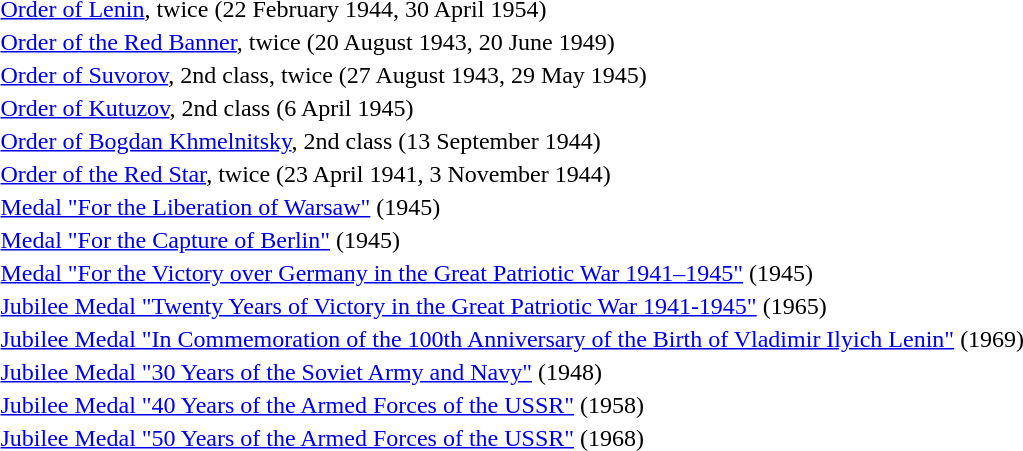<table>
<tr>
<td></td>
<td><a href='#'>Order of Lenin</a>, twice (22 February 1944, 30 April 1954)</td>
</tr>
<tr>
<td></td>
<td><a href='#'>Order of the Red Banner</a>, twice (20 August 1943, 20 June 1949)</td>
</tr>
<tr>
<td></td>
<td><a href='#'>Order of Suvorov</a>, 2nd class, twice (27 August 1943, 29 May 1945)</td>
</tr>
<tr>
<td></td>
<td><a href='#'>Order of Kutuzov</a>, 2nd class (6 April 1945)</td>
</tr>
<tr>
<td></td>
<td><a href='#'>Order of Bogdan Khmelnitsky</a>, 2nd class (13 September 1944)</td>
</tr>
<tr>
<td></td>
<td><a href='#'>Order of the Red Star</a>, twice (23 April 1941, 3 November 1944)</td>
</tr>
<tr>
<td></td>
<td><a href='#'>Medal "For the Liberation of Warsaw"</a> (1945)</td>
</tr>
<tr>
<td></td>
<td><a href='#'>Medal "For the Capture of Berlin"</a> (1945)</td>
</tr>
<tr>
<td></td>
<td><a href='#'>Medal "For the Victory over Germany in the Great Patriotic War 1941–1945"</a> (1945)</td>
</tr>
<tr>
<td></td>
<td><a href='#'>Jubilee Medal "Twenty Years of Victory in the Great Patriotic War 1941-1945"</a> (1965)</td>
</tr>
<tr>
<td></td>
<td><a href='#'>Jubilee Medal "In Commemoration of the 100th Anniversary of the Birth of Vladimir Ilyich Lenin"</a> (1969)</td>
</tr>
<tr>
<td></td>
<td><a href='#'>Jubilee Medal "30 Years of the Soviet Army and Navy"</a> (1948)</td>
</tr>
<tr>
<td></td>
<td><a href='#'>Jubilee Medal "40 Years of the Armed Forces of the USSR"</a> (1958)</td>
</tr>
<tr>
<td></td>
<td><a href='#'>Jubilee Medal "50 Years of the Armed Forces of the USSR"</a> (1968)</td>
</tr>
<tr>
</tr>
</table>
